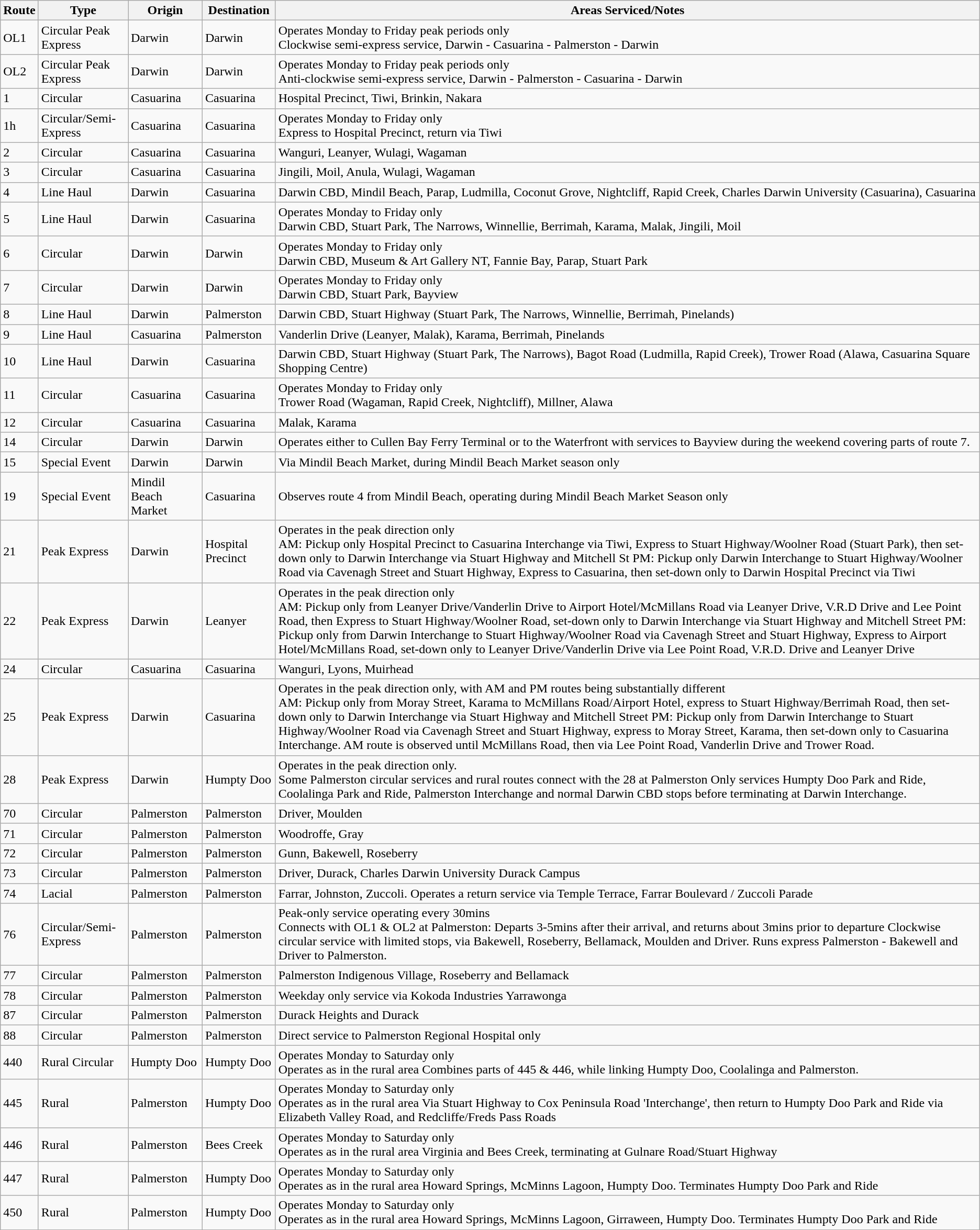<table class="wikitable">
<tr>
<th>Route</th>
<th>Type</th>
<th>Origin</th>
<th>Destination</th>
<th>Areas Serviced/Notes</th>
</tr>
<tr>
<td>OL1</td>
<td>Circular Peak Express</td>
<td>Darwin</td>
<td>Darwin</td>
<td>Operates Monday to Friday peak periods only<br>Clockwise semi-express service, Darwin - Casuarina - Palmerston - Darwin</td>
</tr>
<tr>
<td>OL2</td>
<td>Circular Peak Express</td>
<td>Darwin</td>
<td>Darwin</td>
<td>Operates Monday to Friday peak periods only<br>Anti-clockwise semi-express service, Darwin - Palmerston - Casuarina - Darwin</td>
</tr>
<tr>
<td>1</td>
<td>Circular</td>
<td>Casuarina</td>
<td>Casuarina</td>
<td>Hospital Precinct, Tiwi, Brinkin, Nakara</td>
</tr>
<tr>
<td>1h</td>
<td>Circular/Semi-Express</td>
<td>Casuarina</td>
<td>Casuarina</td>
<td>Operates Monday to Friday only<br>Express to Hospital Precinct, return via Tiwi</td>
</tr>
<tr>
<td>2</td>
<td>Circular</td>
<td>Casuarina</td>
<td>Casuarina</td>
<td>Wanguri, Leanyer, Wulagi, Wagaman</td>
</tr>
<tr>
<td>3</td>
<td>Circular</td>
<td>Casuarina</td>
<td>Casuarina</td>
<td>Jingili, Moil, Anula, Wulagi, Wagaman</td>
</tr>
<tr>
<td>4</td>
<td>Line Haul</td>
<td>Darwin</td>
<td>Casuarina</td>
<td>Darwin CBD, Mindil Beach, Parap, Ludmilla, Coconut Grove, Nightcliff, Rapid Creek, Charles Darwin University (Casuarina), Casuarina</td>
</tr>
<tr>
<td>5</td>
<td>Line Haul</td>
<td>Darwin</td>
<td>Casuarina</td>
<td>Operates Monday to Friday only<br>Darwin CBD, Stuart Park, The Narrows, Winnellie, Berrimah, Karama, Malak, Jingili, Moil</td>
</tr>
<tr>
<td>6</td>
<td>Circular</td>
<td>Darwin</td>
<td>Darwin</td>
<td>Operates Monday to Friday only<br>Darwin CBD, Museum & Art Gallery NT, Fannie Bay, Parap, Stuart Park</td>
</tr>
<tr>
<td>7</td>
<td>Circular</td>
<td>Darwin</td>
<td>Darwin</td>
<td>Operates Monday to Friday only<br>Darwin CBD, Stuart Park, Bayview</td>
</tr>
<tr>
<td>8</td>
<td>Line Haul</td>
<td>Darwin</td>
<td>Palmerston</td>
<td>Darwin CBD, Stuart Highway (Stuart Park, The Narrows, Winnellie, Berrimah, Pinelands)</td>
</tr>
<tr>
<td>9</td>
<td>Line Haul</td>
<td>Casuarina</td>
<td>Palmerston</td>
<td>Vanderlin Drive (Leanyer, Malak), Karama, Berrimah, Pinelands</td>
</tr>
<tr>
<td>10</td>
<td>Line Haul</td>
<td>Darwin</td>
<td>Casuarina</td>
<td>Darwin CBD, Stuart Highway (Stuart Park, The Narrows), Bagot Road (Ludmilla, Rapid Creek), Trower Road (Alawa, Casuarina Square Shopping Centre)</td>
</tr>
<tr>
<td>11</td>
<td>Circular</td>
<td>Casuarina</td>
<td>Casuarina</td>
<td>Operates Monday to Friday only<br>Trower Road (Wagaman, Rapid Creek, Nightcliff), Millner, Alawa</td>
</tr>
<tr>
<td>12</td>
<td>Circular</td>
<td>Casuarina</td>
<td>Casuarina</td>
<td>Malak, Karama</td>
</tr>
<tr>
<td>14</td>
<td>Circular</td>
<td>Darwin</td>
<td>Darwin</td>
<td>Operates either to Cullen Bay Ferry Terminal or to the Waterfront with services to Bayview during the weekend covering parts of route 7.</td>
</tr>
<tr>
<td>15</td>
<td>Special Event</td>
<td>Darwin</td>
<td>Darwin</td>
<td>Via Mindil Beach Market, during Mindil Beach Market season only</td>
</tr>
<tr>
<td>19</td>
<td>Special Event</td>
<td>Mindil Beach Market</td>
<td>Casuarina</td>
<td>Observes route 4 from Mindil Beach, operating during Mindil Beach Market Season only</td>
</tr>
<tr>
<td>21</td>
<td>Peak Express</td>
<td>Darwin</td>
<td>Hospital Precinct</td>
<td>Operates in the peak direction only<br>AM: Pickup only Hospital Precinct to Casuarina Interchange via Tiwi, Express to Stuart Highway/Woolner Road (Stuart Park), then set-down only to Darwin Interchange via Stuart Highway and Mitchell St
PM: Pickup only Darwin Interchange to Stuart Highway/Woolner Road via Cavenagh Street and Stuart Highway, Express to Casuarina, then set-down only to Darwin Hospital Precinct via Tiwi</td>
</tr>
<tr>
<td>22</td>
<td>Peak Express</td>
<td>Darwin</td>
<td>Leanyer</td>
<td>Operates in the peak direction only<br>AM: Pickup only from Leanyer Drive/Vanderlin Drive to Airport Hotel/McMillans Road via Leanyer Drive, V.R.D Drive and Lee Point Road, then Express to Stuart Highway/Woolner Road, set-down only to Darwin Interchange via Stuart Highway and Mitchell Street
PM: Pickup only from Darwin Interchange to Stuart Highway/Woolner Road via Cavenagh Street and Stuart Highway, Express to Airport Hotel/McMillans Road, set-down only to Leanyer Drive/Vanderlin Drive via Lee Point Road, V.R.D. Drive and Leanyer Drive</td>
</tr>
<tr>
<td>24</td>
<td>Circular</td>
<td>Casuarina</td>
<td>Casuarina</td>
<td>Wanguri, Lyons, Muirhead</td>
</tr>
<tr>
<td>25</td>
<td>Peak Express</td>
<td>Darwin</td>
<td>Casuarina</td>
<td>Operates in the peak direction only, with AM and PM routes being substantially different<br>AM: Pickup only from Moray Street, Karama to McMillans Road/Airport Hotel, express to Stuart Highway/Berrimah Road, then set-down only to Darwin Interchange via Stuart Highway and Mitchell Street
PM: Pickup only from Darwin Interchange to Stuart Highway/Woolner Road via Cavenagh Street and Stuart Highway, express to Moray Street, Karama, then set-down only to Casuarina Interchange. AM route is observed until McMillans Road, then via Lee Point Road, Vanderlin Drive and Trower Road.</td>
</tr>
<tr>
<td>28</td>
<td>Peak Express</td>
<td>Darwin</td>
<td>Humpty Doo</td>
<td>Operates in the peak direction only.<br>Some Palmerston circular services and rural routes connect with the 28 at Palmerston
Only services Humpty Doo Park and Ride, Coolalinga Park and Ride, Palmerston Interchange and normal Darwin CBD stops before terminating at Darwin Interchange.</td>
</tr>
<tr>
<td>70</td>
<td>Circular</td>
<td>Palmerston</td>
<td>Palmerston</td>
<td>Driver, Moulden</td>
</tr>
<tr>
<td>71</td>
<td>Circular</td>
<td>Palmerston</td>
<td>Palmerston</td>
<td>Woodroffe, Gray</td>
</tr>
<tr>
<td>72</td>
<td>Circular</td>
<td>Palmerston</td>
<td>Palmerston</td>
<td>Gunn, Bakewell, Roseberry</td>
</tr>
<tr>
<td>73</td>
<td>Circular</td>
<td>Palmerston</td>
<td>Palmerston</td>
<td>Driver, Durack, Charles Darwin University Durack Campus</td>
</tr>
<tr>
<td>74</td>
<td>Lacial</td>
<td>Palmerston</td>
<td>Palmerston</td>
<td>Farrar, Johnston, Zuccoli. Operates a return service via Temple Terrace, Farrar Boulevard / Zuccoli Parade</td>
</tr>
<tr>
<td>76</td>
<td>Circular/Semi-Express</td>
<td>Palmerston</td>
<td>Palmerston</td>
<td>Peak-only service operating every 30mins<br>Connects with OL1 & OL2 at Palmerston: Departs 3-5mins after their arrival, and returns about 3mins prior to departure
Clockwise circular service with limited stops, via Bakewell, Roseberry, Bellamack, Moulden and Driver. Runs express Palmerston - Bakewell and Driver to Palmerston.</td>
</tr>
<tr>
<td>77</td>
<td>Circular</td>
<td>Palmerston</td>
<td>Palmerston</td>
<td>Palmerston Indigenous Village, Roseberry and Bellamack</td>
</tr>
<tr>
<td>78</td>
<td>Circular</td>
<td>Palmerston</td>
<td>Palmerston</td>
<td>Weekday only service via Kokoda Industries Yarrawonga</td>
</tr>
<tr>
<td>87</td>
<td>Circular</td>
<td>Palmerston</td>
<td>Palmerston</td>
<td>Durack Heights and Durack</td>
</tr>
<tr>
<td>88</td>
<td>Circular</td>
<td>Palmerston</td>
<td>Palmerston</td>
<td>Direct service to Palmerston Regional Hospital only</td>
</tr>
<tr>
<td>440</td>
<td>Rural Circular</td>
<td>Humpty Doo</td>
<td>Humpty Doo</td>
<td>Operates Monday to Saturday only<br>Operates as  in the rural area
Combines parts of 445 & 446, while linking Humpty Doo, Coolalinga and Palmerston.</td>
</tr>
<tr>
<td>445</td>
<td>Rural</td>
<td>Palmerston</td>
<td>Humpty Doo</td>
<td>Operates Monday to Saturday only<br>Operates as  in the rural area
Via Stuart Highway to Cox Peninsula Road 'Interchange', then return to Humpty Doo Park and Ride via Elizabeth Valley Road, and Redcliffe/Freds Pass Roads</td>
</tr>
<tr>
<td>446</td>
<td>Rural</td>
<td>Palmerston</td>
<td>Bees Creek</td>
<td>Operates Monday to Saturday only<br>Operates as  in the rural area
Virginia and Bees Creek, terminating at Gulnare Road/Stuart Highway</td>
</tr>
<tr>
<td>447</td>
<td>Rural</td>
<td>Palmerston</td>
<td>Humpty Doo</td>
<td>Operates Monday to Saturday only<br>Operates as  in the rural area
Howard Springs, McMinns Lagoon, Humpty Doo. Terminates Humpty Doo Park and Ride</td>
</tr>
<tr>
<td>450</td>
<td>Rural</td>
<td>Palmerston</td>
<td>Humpty Doo</td>
<td>Operates Monday to Saturday only<br>Operates as  in the rural area
Howard Springs, McMinns Lagoon, Girraween, Humpty Doo. Terminates Humpty Doo Park and Ride</td>
</tr>
</table>
